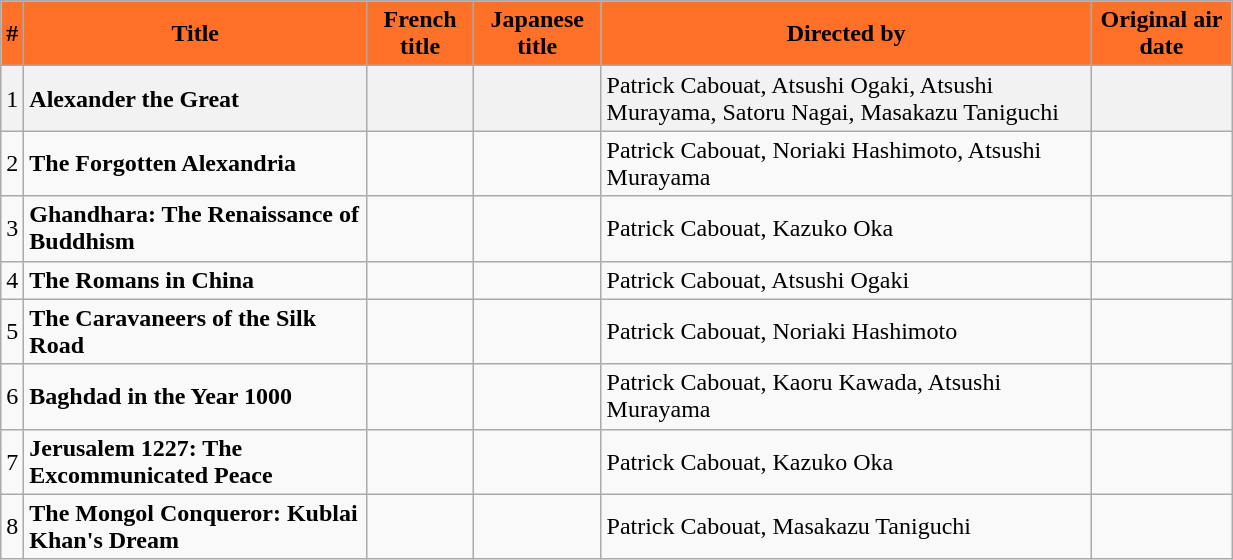<table class="wikitable" width=65%>
<tr>
<th style="background-color: #ff7028">#</th>
<th style="background-color: #ff7028">Title</th>
<th style="background-color: #ff7028">French title</th>
<th style="background-color: #ff7028">Japanese title</th>
<th style="background-color: #ff7028">Directed by</th>
<th style="background-color: #ff7028">Original air date</th>
</tr>
<tr style="background-color: #F2F2F2;" |>
<td>1</td>
<td><strong>Alexander the Great</strong></td>
<td></td>
<td></td>
<td>Patrick Cabouat, Atsushi Ogaki, Atsushi Murayama, Satoru Nagai, Masakazu Taniguchi</td>
<td></td>
</tr>
<tr>
<td>2</td>
<td><strong>The Forgotten Alexandria</strong></td>
<td></td>
<td></td>
<td>Patrick Cabouat, Noriaki Hashimoto, Atsushi Murayama</td>
<td></td>
</tr>
<tr>
<td>3</td>
<td><strong>Ghandhara: The Renaissance of Buddhism</strong></td>
<td></td>
<td></td>
<td>Patrick Cabouat, Kazuko Oka</td>
<td></td>
</tr>
<tr>
<td>4</td>
<td><strong>The Romans in China</strong></td>
<td></td>
<td></td>
<td>Patrick Cabouat, Atsushi Ogaki</td>
<td></td>
</tr>
<tr>
<td>5</td>
<td><strong>The Caravaneers of the Silk Road</strong></td>
<td></td>
<td></td>
<td>Patrick Cabouat, Noriaki Hashimoto</td>
<td></td>
</tr>
<tr>
<td>6</td>
<td><strong>Baghdad in the Year 1000</strong></td>
<td></td>
<td></td>
<td>Patrick Cabouat, Kaoru Kawada, Atsushi Murayama</td>
<td></td>
</tr>
<tr>
<td>7</td>
<td><strong>Jerusalem 1227: The Excommunicated Peace</strong></td>
<td></td>
<td></td>
<td>Patrick Cabouat, Kazuko Oka</td>
<td></td>
</tr>
<tr>
<td>8</td>
<td><strong>The Mongol Conqueror: Kublai Khan's Dream</strong></td>
<td></td>
<td></td>
<td>Patrick Cabouat, Masakazu Taniguchi</td>
<td></td>
</tr>
</table>
